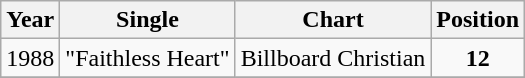<table class="wikitable">
<tr>
<th align="left">Year</th>
<th align="left">Single</th>
<th align="left">Chart</th>
<th align="left">Position</th>
</tr>
<tr>
<td align="left">1988</td>
<td align="left">"Faithless Heart"</td>
<td align="left">Billboard Christian</td>
<td align="center"><strong>12</strong></td>
</tr>
<tr>
</tr>
</table>
